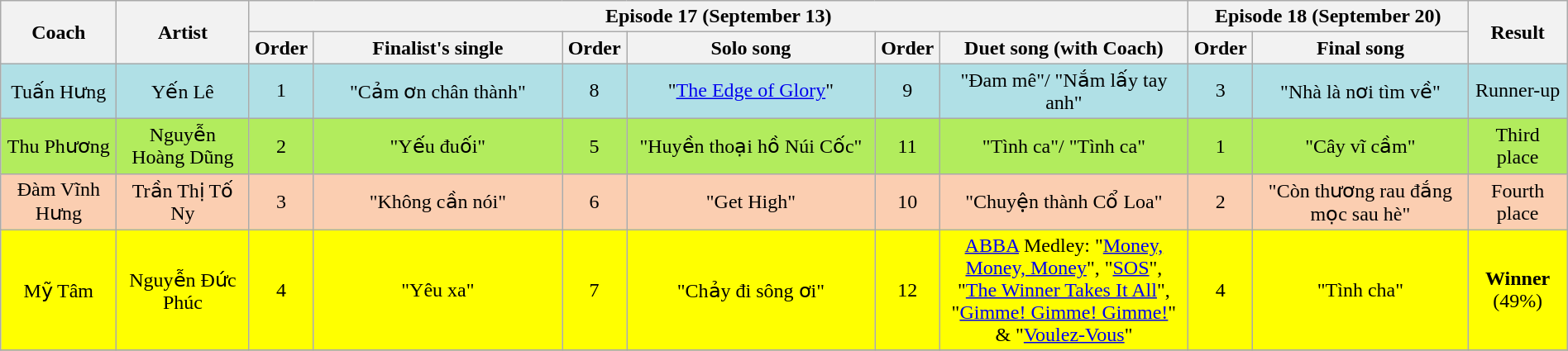<table class="wikitable" style="text-align:center; width:100%;">
<tr>
<th width="7%" rowspan="2">Coach</th>
<th width="8%" rowspan="2">Artist</th>
<th colspan="6">Episode 17 (September 13)</th>
<th colspan="2">Episode 18 (September 20)</th>
<th width="6%" rowspan="2">Result</th>
</tr>
<tr>
<th scope="col" width="3%">Order</th>
<th scope="col" width="15%">Finalist's single</th>
<th scope="col" width="3%">Order</th>
<th scope="col" width="15%">Solo song</th>
<th scope="col" width="3%">Order</th>
<th scope="col" width="15%">Duet song (with Coach)</th>
<th scope="col" width="3%">Order</th>
<th scope="col" width="13%">Final song</th>
</tr>
<tr>
<td style="background:#B0E0E6;">Tuấn Hưng</td>
<td style="background:#B0E0E6;">Yến Lê</td>
<td style="background:#B0E0E6;">1</td>
<td style="background:#B0E0E6;">"Cảm ơn chân thành"</td>
<td style="background:#B0E0E6;">8</td>
<td style="background:#B0E0E6;">"<a href='#'>The Edge of Glory</a>"</td>
<td style="background:#B0E0E6;">9</td>
<td style="background:#B0E0E6;">"Đam mê"/ "Nắm lấy tay anh"</td>
<td style="background:#B0E0E6;">3</td>
<td style="background:#B0E0E6;">"Nhà là nơi tìm về"</td>
<td style="background:#B0E0E6;">Runner-up</td>
</tr>
<tr>
<td style="background:#B2EC5D;">Thu Phương</td>
<td style="background:#B2EC5D;">Nguyễn Hoàng Dũng</td>
<td style="background:#B2EC5D;">2</td>
<td style="background:#B2EC5D;">"Yếu đuối"</td>
<td style="background:#B2EC5D;">5</td>
<td style="background:#B2EC5D;">"Huyền thoại hồ Núi Cốc"</td>
<td style="background:#B2EC5D;">11</td>
<td style="background:#B2EC5D;">"Tình ca"/ "Tình ca"</td>
<td style="background:#B2EC5D;">1</td>
<td style="background:#B2EC5D;">"Cây vĩ cầm"</td>
<td style="background:#B2EC5D;">Third place</td>
</tr>
<tr>
<td style="background:#FBCEB1;">Đàm Vĩnh Hưng</td>
<td style="background:#FBCEB1;">Trần Thị Tố Ny</td>
<td style="background:#FBCEB1;">3</td>
<td style="background:#FBCEB1;">"Không cần nói"</td>
<td style="background:#FBCEB1;">6</td>
<td style="background:#FBCEB1;">"Get High"</td>
<td style="background:#FBCEB1;">10</td>
<td style="background:#FBCEB1;">"Chuyện thành Cổ Loa"</td>
<td style="background:#FBCEB1;">2</td>
<td style="background:#FBCEB1;">"Còn thương rau đắng mọc sau hè"</td>
<td style="background:#FBCEB1;">Fourth place</td>
</tr>
<tr>
<td style="background:yellow;">Mỹ Tâm</td>
<td style="background:yellow;">Nguyễn Đức Phúc</td>
<td style="background:yellow;">4</td>
<td style="background:yellow;">"Yêu xa"</td>
<td style="background:yellow;">7</td>
<td style="background:yellow;">"Chảy đi sông ơi"</td>
<td style="background:yellow;">12</td>
<td style="background:yellow;"><a href='#'>ABBA</a> Medley: "<a href='#'>Money, Money, Money</a>", "<a href='#'>SOS</a>", "<a href='#'>The Winner Takes It All</a>", "<a href='#'>Gimme! Gimme! Gimme!</a>" & "<a href='#'>Voulez-Vous</a>"</td>
<td style="background:yellow;">4</td>
<td style="background:yellow;">"Tình cha"</td>
<td style="background:yellow;"><strong>Winner</strong> (49%)</td>
</tr>
<tr>
</tr>
</table>
